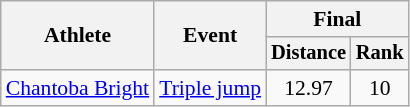<table class="wikitable" style="font-size:90%; text-align:center">
<tr>
<th rowspan=2>Athlete</th>
<th rowspan=2>Event</th>
<th colspan=2>Final</th>
</tr>
<tr style="font-size:95%">
<th>Distance</th>
<th>Rank</th>
</tr>
<tr>
<td align=left><a href='#'>Chantoba Bright</a></td>
<td align=left><a href='#'>Triple jump</a></td>
<td>12.97</td>
<td>10</td>
</tr>
</table>
